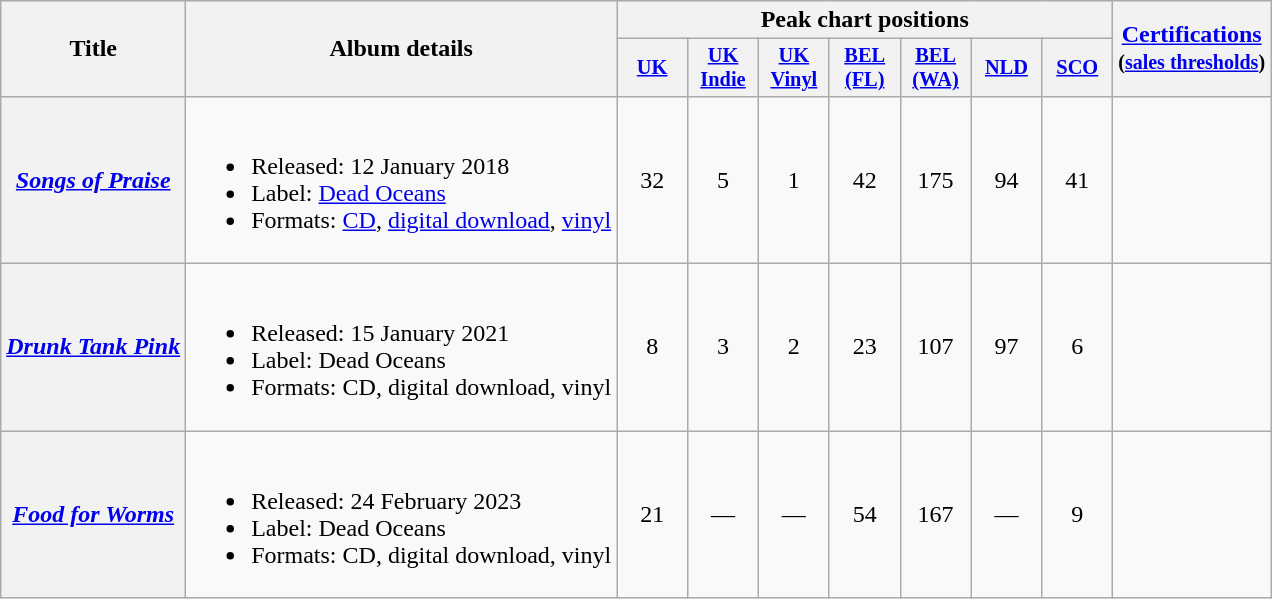<table class="wikitable plainrowheaders">
<tr>
<th scope="col" rowspan="2">Title</th>
<th scope="col" rowspan="2">Album details</th>
<th scope="col" colspan="7">Peak chart positions</th>
<th scope="col" rowspan="2"><a href='#'>Certifications</a><br><small>(<a href='#'>sales thresholds</a>)</small></th>
</tr>
<tr>
<th scope="col" style="width:3em;font-size:85%;"><a href='#'>UK</a><br></th>
<th scope="col" style="width:3em;font-size:85%;"><a href='#'>UK<br>Indie</a><br></th>
<th scope="col" style="width:3em;font-size:85%;"><a href='#'>UK<br>Vinyl</a><br></th>
<th scope="col" style="width:3em;font-size:85%;"><a href='#'>BEL<br>(FL)</a><br></th>
<th scope="col" style="width:3em;font-size:85%;"><a href='#'>BEL<br>(WA)</a><br></th>
<th scope="col" style="width:3em;font-size:85%;"><a href='#'>NLD</a><br></th>
<th scope="col" style="width:3em;font-size:85%;"><a href='#'>SCO</a><br></th>
</tr>
<tr>
<th scope="row"><em><a href='#'>Songs of Praise</a></em></th>
<td><br><ul><li>Released: 12 January 2018</li><li>Label: <a href='#'>Dead Oceans</a></li><li>Formats: <a href='#'>CD</a>, <a href='#'>digital download</a>, <a href='#'>vinyl</a></li></ul></td>
<td style="text-align:center;">32</td>
<td style="text-align:center;">5</td>
<td style="text-align:center;">1</td>
<td style="text-align:center;">42</td>
<td style="text-align:center;">175</td>
<td style="text-align:center;">94</td>
<td style="text-align:center;">41</td>
<td></td>
</tr>
<tr>
<th scope="row"><em><a href='#'>Drunk Tank Pink</a></em></th>
<td><br><ul><li>Released: 15 January 2021</li><li>Label: Dead Oceans</li><li>Formats: CD, digital download, vinyl</li></ul></td>
<td style="text-align:center;">8</td>
<td style="text-align:center;">3</td>
<td style="text-align:center;">2</td>
<td style="text-align:center;">23</td>
<td style="text-align:center;">107</td>
<td style="text-align:center;">97</td>
<td style="text-align:center;">6</td>
<td></td>
</tr>
<tr>
<th scope="row"><em><a href='#'>Food for Worms</a></em></th>
<td><br><ul><li>Released: 24 February 2023</li><li>Label: Dead Oceans</li><li>Formats: CD, digital download, vinyl</li></ul></td>
<td style="text-align:center;">21</td>
<td style="text-align:center;">—</td>
<td style="text-align:center;">—</td>
<td style="text-align:center;">54</td>
<td style="text-align:center;">167</td>
<td style="text-align:center;">—</td>
<td style="text-align:center;">9</td>
<td></td>
</tr>
</table>
